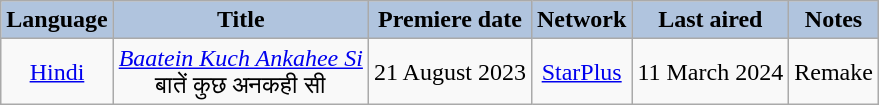<table class="wikitable" style="text-align:center;">
<tr>
<th style="background:LightSteelBlue;">Language</th>
<th style="background:LightSteelBlue;">Title</th>
<th style="background:LightSteelBlue;">Premiere date</th>
<th style="background:LightSteelBlue;">Network</th>
<th style="background:LightSteelBlue;">Last aired</th>
<th style="background:LightSteelBlue;">Notes</th>
</tr>
<tr>
<td><a href='#'>Hindi</a></td>
<td><em><a href='#'>Baatein Kuch Ankahee Si</a></em> <br> बातें कुछ अनकही सी</td>
<td>21 August 2023</td>
<td><a href='#'>StarPlus</a></td>
<td>11 March 2024</td>
<td>Remake</td>
</tr>
</table>
